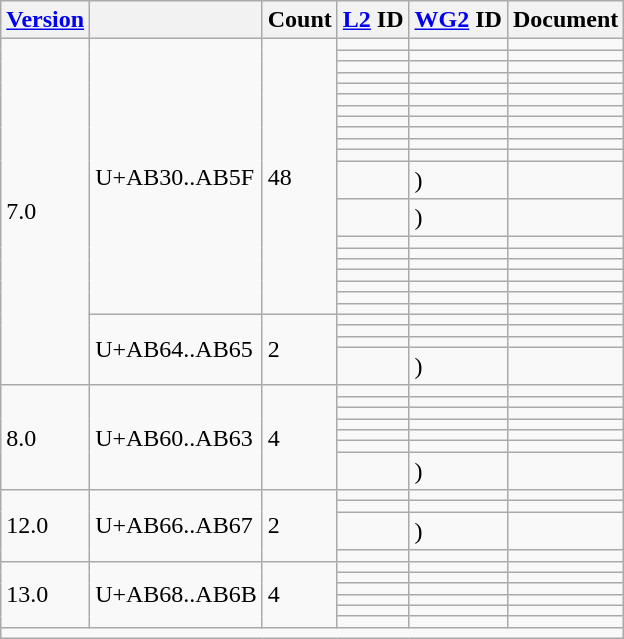<table class="wikitable collapsible sticky-header">
<tr>
<th><a href='#'>Version</a></th>
<th></th>
<th>Count</th>
<th><a href='#'>L2</a> ID</th>
<th><a href='#'>WG2</a> ID</th>
<th>Document</th>
</tr>
<tr>
<td rowspan="24">7.0</td>
<td rowspan="20">U+AB30..AB5F</td>
<td rowspan="20">48</td>
<td></td>
<td></td>
<td></td>
</tr>
<tr>
<td></td>
<td></td>
<td></td>
</tr>
<tr>
<td></td>
<td></td>
<td></td>
</tr>
<tr>
<td></td>
<td></td>
<td></td>
</tr>
<tr>
<td></td>
<td></td>
<td></td>
</tr>
<tr>
<td></td>
<td></td>
<td></td>
</tr>
<tr>
<td></td>
<td></td>
<td></td>
</tr>
<tr>
<td></td>
<td></td>
<td></td>
</tr>
<tr>
<td></td>
<td></td>
<td></td>
</tr>
<tr>
<td></td>
<td></td>
<td></td>
</tr>
<tr>
<td></td>
<td></td>
<td></td>
</tr>
<tr>
<td></td>
<td> )</td>
<td></td>
</tr>
<tr>
<td></td>
<td> )</td>
<td></td>
</tr>
<tr>
<td></td>
<td></td>
<td></td>
</tr>
<tr>
<td></td>
<td></td>
<td></td>
</tr>
<tr>
<td></td>
<td></td>
<td></td>
</tr>
<tr>
<td></td>
<td></td>
<td></td>
</tr>
<tr>
<td></td>
<td></td>
<td></td>
</tr>
<tr>
<td></td>
<td></td>
<td></td>
</tr>
<tr>
<td></td>
<td></td>
<td></td>
</tr>
<tr>
<td rowspan="4">U+AB64..AB65</td>
<td rowspan="4">2</td>
<td></td>
<td></td>
<td></td>
</tr>
<tr>
<td></td>
<td></td>
<td></td>
</tr>
<tr>
<td></td>
<td></td>
<td></td>
</tr>
<tr>
<td></td>
<td> )</td>
<td></td>
</tr>
<tr>
<td rowspan="7">8.0</td>
<td rowspan="7">U+AB60..AB63</td>
<td rowspan="7">4</td>
<td></td>
<td></td>
<td></td>
</tr>
<tr>
<td></td>
<td></td>
<td></td>
</tr>
<tr>
<td></td>
<td></td>
<td></td>
</tr>
<tr>
<td></td>
<td></td>
<td></td>
</tr>
<tr>
<td></td>
<td></td>
<td></td>
</tr>
<tr>
<td></td>
<td></td>
<td></td>
</tr>
<tr>
<td></td>
<td> )</td>
<td></td>
</tr>
<tr>
<td rowspan="4">12.0</td>
<td rowspan="4">U+AB66..AB67</td>
<td rowspan="4">2</td>
<td></td>
<td></td>
<td></td>
</tr>
<tr>
<td></td>
<td></td>
<td></td>
</tr>
<tr>
<td></td>
<td> )</td>
<td></td>
</tr>
<tr>
<td></td>
<td></td>
<td></td>
</tr>
<tr>
<td rowspan="6">13.0</td>
<td rowspan="6">U+AB68..AB6B</td>
<td rowspan="6">4</td>
<td></td>
<td></td>
<td></td>
</tr>
<tr>
<td></td>
<td></td>
<td></td>
</tr>
<tr>
<td></td>
<td></td>
<td></td>
</tr>
<tr>
<td></td>
<td></td>
<td></td>
</tr>
<tr>
<td></td>
<td></td>
<td></td>
</tr>
<tr>
<td></td>
<td></td>
<td></td>
</tr>
<tr class="sortbottom">
<td colspan="6"></td>
</tr>
</table>
